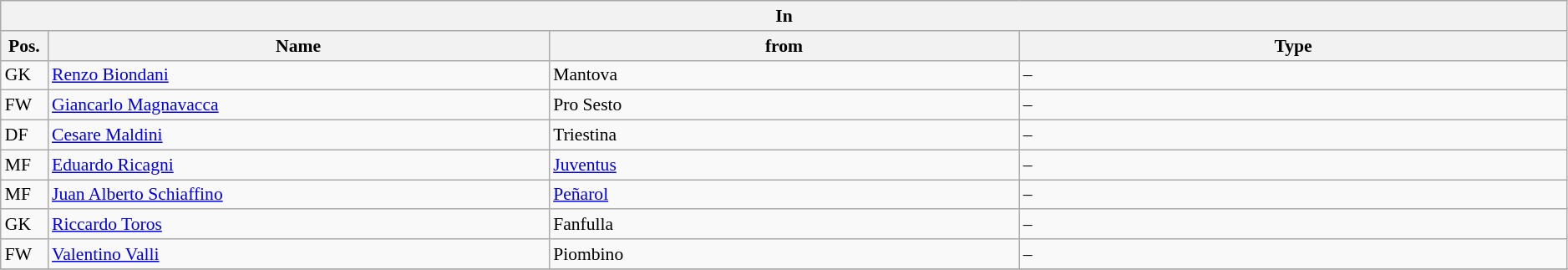<table class="wikitable" style="font-size:90%;width:99%;">
<tr>
<th colspan="4">In</th>
</tr>
<tr>
<th width=3%>Pos.</th>
<th width=32%>Name</th>
<th width=30%>from</th>
<th width=35%>Type</th>
</tr>
<tr>
<td>GK</td>
<td><a href='#'>Renzo Biondani</a></td>
<td>Mantova</td>
<td>–</td>
</tr>
<tr>
<td>FW</td>
<td><a href='#'>Giancarlo Magnavacca</a></td>
<td>Pro Sesto</td>
<td>–</td>
</tr>
<tr>
<td>DF</td>
<td><a href='#'>Cesare Maldini</a></td>
<td>Triestina</td>
<td>–</td>
</tr>
<tr>
<td>MF</td>
<td><a href='#'>Eduardo Ricagni</a></td>
<td><a href='#'>Juventus</a></td>
<td>–</td>
</tr>
<tr>
<td>MF</td>
<td><a href='#'>Juan Alberto Schiaffino</a></td>
<td><a href='#'>Peñarol</a></td>
<td>–</td>
</tr>
<tr>
<td>GK</td>
<td><a href='#'>Riccardo Toros</a></td>
<td>Fanfulla</td>
<td>–</td>
</tr>
<tr>
<td>FW</td>
<td><a href='#'>Valentino Valli</a></td>
<td>Piombino</td>
<td>–</td>
</tr>
<tr>
</tr>
</table>
